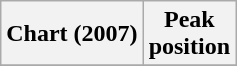<table class="wikitable plainrowheaders sortable">
<tr>
<th scope="col">Chart (2007)</th>
<th scope="col">Peak<br>position</th>
</tr>
<tr>
</tr>
</table>
